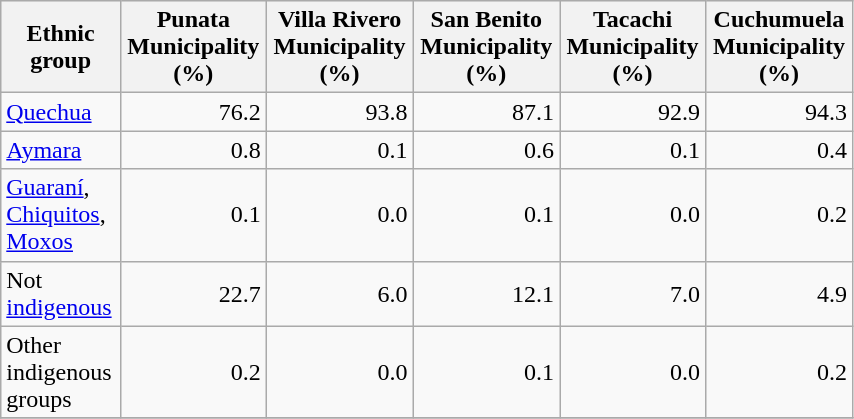<table class="wikitable" border="1" style="width:45%;" border="1">
<tr bgcolor=#EFEFEF>
<th><strong>Ethnic group</strong></th>
<th><strong>Punata Municipality (%)</strong></th>
<th><strong>Villa Rivero Municipality (%)</strong></th>
<th><strong>San Benito Municipality (%)</strong></th>
<th><strong>Tacachi Municipality (%)</strong></th>
<th><strong>Cuchumuela Municipality (%)</strong></th>
</tr>
<tr>
<td><a href='#'>Quechua</a></td>
<td align="right">76.2</td>
<td align="right">93.8</td>
<td align="right">87.1</td>
<td align="right">92.9</td>
<td align="right">94.3</td>
</tr>
<tr>
<td><a href='#'>Aymara</a></td>
<td align="right">0.8</td>
<td align="right">0.1</td>
<td align="right">0.6</td>
<td align="right">0.1</td>
<td align="right">0.4</td>
</tr>
<tr>
<td><a href='#'>Guaraní</a>, <a href='#'>Chiquitos</a>, <a href='#'>Moxos</a></td>
<td align="right">0.1</td>
<td align="right">0.0</td>
<td align="right">0.1</td>
<td align="right">0.0</td>
<td align="right">0.2</td>
</tr>
<tr>
<td>Not <a href='#'>indigenous</a></td>
<td align="right">22.7</td>
<td align="right">6.0</td>
<td align="right">12.1</td>
<td align="right">7.0</td>
<td align="right">4.9</td>
</tr>
<tr>
<td>Other indigenous groups</td>
<td align="right">0.2</td>
<td align="right">0.0</td>
<td align="right">0.1</td>
<td align="right">0.0</td>
<td align="right">0.2</td>
</tr>
<tr>
</tr>
</table>
